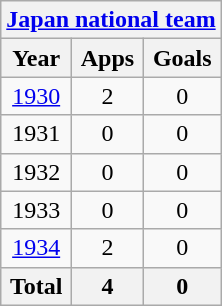<table class="wikitable" style="text-align:center">
<tr>
<th colspan=3><a href='#'>Japan national team</a></th>
</tr>
<tr>
<th>Year</th>
<th>Apps</th>
<th>Goals</th>
</tr>
<tr>
<td><a href='#'>1930</a></td>
<td>2</td>
<td>0</td>
</tr>
<tr>
<td>1931</td>
<td>0</td>
<td>0</td>
</tr>
<tr>
<td>1932</td>
<td>0</td>
<td>0</td>
</tr>
<tr>
<td>1933</td>
<td>0</td>
<td>0</td>
</tr>
<tr>
<td><a href='#'>1934</a></td>
<td>2</td>
<td>0</td>
</tr>
<tr>
<th>Total</th>
<th>4</th>
<th>0</th>
</tr>
</table>
